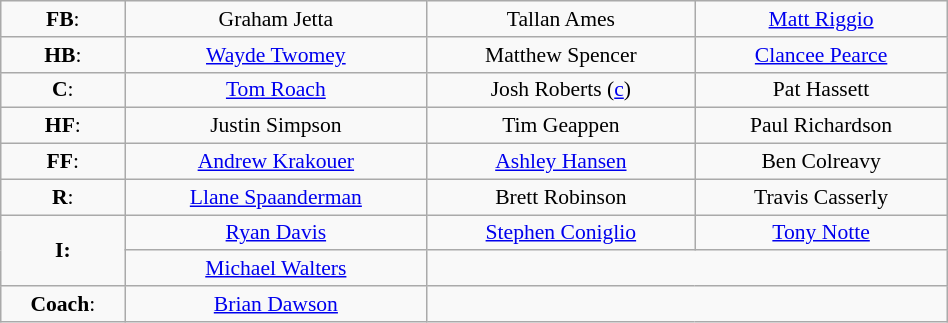<table class="wikitable" width="50%" align="center" style="font-size:90%; text-align: center">
<tr>
<td><strong>FB</strong>:</td>
<td>Graham Jetta</td>
<td>Tallan Ames</td>
<td><a href='#'>Matt Riggio</a></td>
</tr>
<tr>
<td><strong>HB</strong>:</td>
<td><a href='#'>Wayde Twomey</a></td>
<td>Matthew Spencer</td>
<td><a href='#'>Clancee Pearce</a></td>
</tr>
<tr>
<td><strong>C</strong>:</td>
<td><a href='#'>Tom Roach</a></td>
<td>Josh Roberts (<a href='#'>c</a>)</td>
<td>Pat Hassett</td>
</tr>
<tr>
<td><strong>HF</strong>:</td>
<td>Justin Simpson</td>
<td>Tim Geappen</td>
<td>Paul Richardson</td>
</tr>
<tr>
<td><strong>FF</strong>:</td>
<td><a href='#'>Andrew Krakouer</a></td>
<td><a href='#'>Ashley Hansen</a></td>
<td>Ben Colreavy</td>
</tr>
<tr>
<td><strong>R</strong>:</td>
<td><a href='#'>Llane Spaanderman</a></td>
<td>Brett Robinson</td>
<td>Travis Casserly</td>
</tr>
<tr>
<td rowspan="2"><strong>I:</strong></td>
<td><a href='#'>Ryan Davis</a></td>
<td><a href='#'>Stephen Coniglio</a></td>
<td><a href='#'>Tony Notte</a></td>
</tr>
<tr>
<td><a href='#'>Michael Walters</a></td>
<td colspan="2"></td>
</tr>
<tr>
<td><strong>Coach</strong>:</td>
<td><a href='#'>Brian Dawson</a></td>
<td colspan="2"></td>
</tr>
</table>
